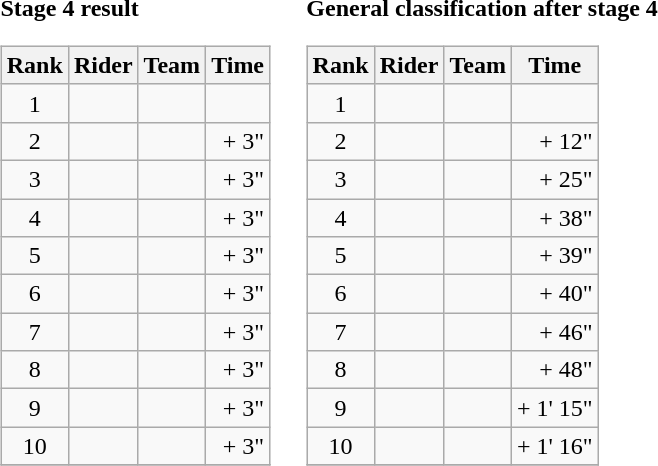<table>
<tr>
<td><strong>Stage 4 result</strong><br><table class="wikitable">
<tr>
<th scope="col">Rank</th>
<th scope="col">Rider</th>
<th scope="col">Team</th>
<th scope="col">Time</th>
</tr>
<tr>
<td style="text-align:center;">1</td>
<td></td>
<td></td>
<td style="text-align:right;"></td>
</tr>
<tr>
<td style="text-align:center;">2</td>
<td></td>
<td></td>
<td style="text-align:right;">+ 3"</td>
</tr>
<tr>
<td style="text-align:center;">3</td>
<td> </td>
<td></td>
<td style="text-align:right;">+ 3"</td>
</tr>
<tr>
<td style="text-align:center;">4</td>
<td> </td>
<td></td>
<td style="text-align:right;">+ 3"</td>
</tr>
<tr>
<td style="text-align:center;">5</td>
<td></td>
<td></td>
<td style="text-align:right;">+ 3"</td>
</tr>
<tr>
<td style="text-align:center;">6</td>
<td></td>
<td></td>
<td style="text-align:right;">+ 3"</td>
</tr>
<tr>
<td style="text-align:center;">7</td>
<td></td>
<td></td>
<td style="text-align:right;">+ 3"</td>
</tr>
<tr>
<td style="text-align:center;">8</td>
<td></td>
<td></td>
<td style="text-align:right;">+ 3"</td>
</tr>
<tr>
<td style="text-align:center;">9</td>
<td></td>
<td></td>
<td style="text-align:right;">+ 3"</td>
</tr>
<tr>
<td style="text-align:center;">10</td>
<td></td>
<td></td>
<td style="text-align:right;">+ 3"</td>
</tr>
<tr>
</tr>
</table>
</td>
<td></td>
<td><strong>General classification after stage 4</strong><br><table class="wikitable">
<tr>
<th scope="col">Rank</th>
<th scope="col">Rider</th>
<th scope="col">Team</th>
<th scope="col">Time</th>
</tr>
<tr>
<td style="text-align:center;">1</td>
<td> </td>
<td></td>
<td style="text-align:right;"></td>
</tr>
<tr>
<td style="text-align:center;">2</td>
<td></td>
<td></td>
<td style="text-align:right;">+ 12"</td>
</tr>
<tr>
<td style="text-align:center;">3</td>
<td> </td>
<td></td>
<td style="text-align:right;">+ 25"</td>
</tr>
<tr>
<td style="text-align:center;">4</td>
<td></td>
<td></td>
<td style="text-align:right;">+ 38"</td>
</tr>
<tr>
<td style="text-align:center;">5</td>
<td> </td>
<td></td>
<td style="text-align:right;">+ 39"</td>
</tr>
<tr>
<td style="text-align:center;">6</td>
<td> </td>
<td></td>
<td style="text-align:right;">+ 40"</td>
</tr>
<tr>
<td style="text-align:center;">7</td>
<td></td>
<td></td>
<td style="text-align:right;">+ 46"</td>
</tr>
<tr>
<td style="text-align:center;">8</td>
<td></td>
<td></td>
<td style="text-align:right;">+ 48"</td>
</tr>
<tr>
<td style="text-align:center;">9</td>
<td></td>
<td></td>
<td style="text-align:right;">+ 1' 15"</td>
</tr>
<tr>
<td style="text-align:center;">10</td>
<td></td>
<td></td>
<td style="text-align:right;">+ 1' 16"</td>
</tr>
<tr>
</tr>
</table>
</td>
</tr>
</table>
